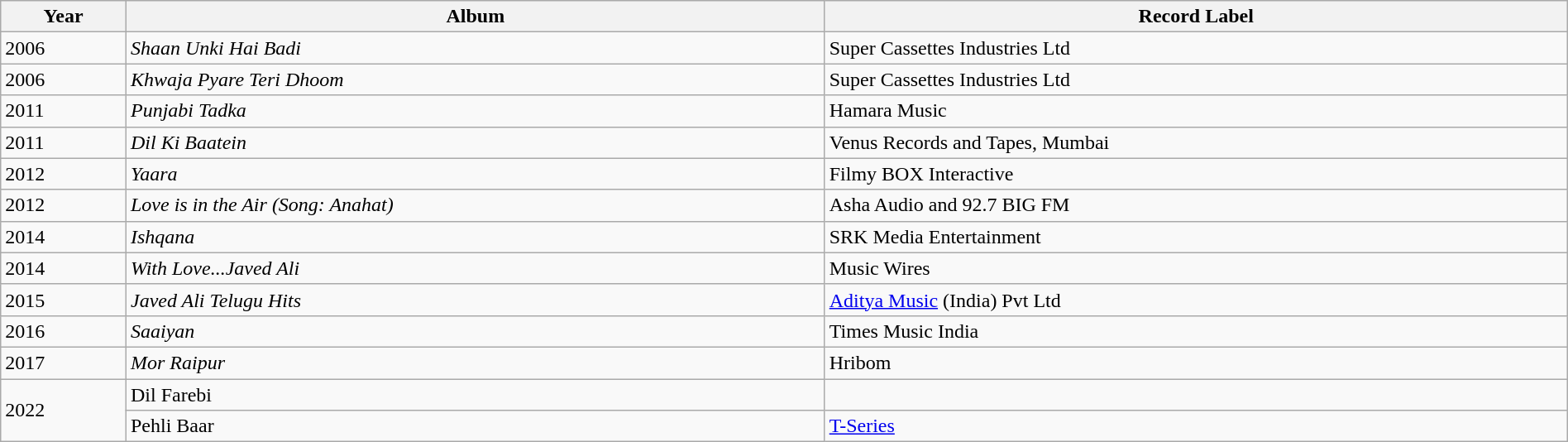<table class="wikitable sortable" width="100%">
<tr>
<th>Year</th>
<th>Album</th>
<th>Record Label</th>
</tr>
<tr 2002 ||Haasil || ab ghar aaja>
<td>2006</td>
<td><em>Shaan Unki Hai Badi</em></td>
<td>Super Cassettes Industries Ltd</td>
</tr>
<tr>
<td>2006</td>
<td><em>Khwaja Pyare Teri Dhoom</em></td>
<td>Super Cassettes Industries Ltd</td>
</tr>
<tr>
<td>2011</td>
<td><em>Punjabi Tadka</em></td>
<td>Hamara Music</td>
</tr>
<tr>
<td>2011</td>
<td><em>Dil Ki Baatein</em></td>
<td>Venus Records and Tapes, Mumbai</td>
</tr>
<tr>
<td>2012</td>
<td><em>Yaara</em></td>
<td>Filmy BOX Interactive</td>
</tr>
<tr>
<td>2012</td>
<td><em>Love is in the Air (Song: Anahat)</em></td>
<td>Asha Audio and 92.7 BIG FM</td>
</tr>
<tr>
<td>2014</td>
<td><em>Ishqana</em></td>
<td>SRK Media Entertainment</td>
</tr>
<tr>
<td>2014</td>
<td><em>With Love...Javed Ali</em></td>
<td>Music Wires</td>
</tr>
<tr>
<td>2015</td>
<td><em>Javed Ali Telugu Hits</em></td>
<td><a href='#'>Aditya Music</a> (India) Pvt Ltd</td>
</tr>
<tr>
<td>2016</td>
<td><em>Saaiyan</em></td>
<td>Times Music India</td>
</tr>
<tr>
<td>2017</td>
<td><em>Mor Raipur</em></td>
<td>Hribom</td>
</tr>
<tr>
<td rowspan="2">2022</td>
<td>Dil Farebi</td>
<td></td>
</tr>
<tr>
<td>Pehli Baar</td>
<td><a href='#'>T-Series</a></td>
</tr>
</table>
